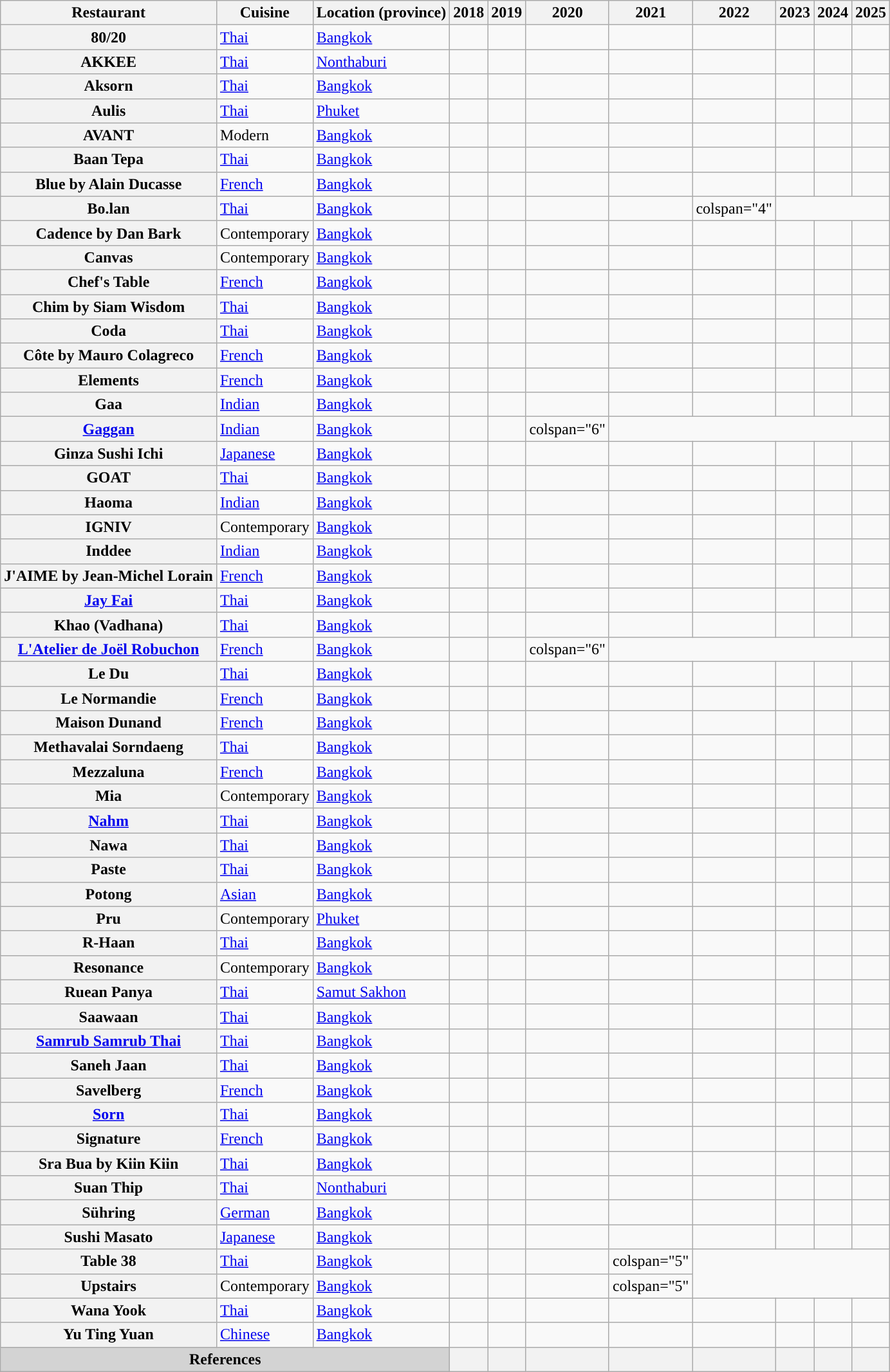<table class="wikitable sortable plainrowheaders" style="text-align:left;"">
<tr>
<th scope="col">Restaurant</th>
<th scope="col">Cuisine</th>
<th scope="col">Location (province)</th>
<th scope="col">2018</th>
<th scope="col">2019</th>
<th scope="col">2020</th>
<th scope="col">2021</th>
<th scope="col">2022</th>
<th scope="col">2023</th>
<th scope="col">2024</th>
<th scope="col">2025</th>
</tr>
<tr>
<th scope="row">80/20</th>
<td><a href='#'>Thai</a></td>
<td><a href='#'>Bangkok</a></td>
<td></td>
<td></td>
<td></td>
<td></td>
<td></td>
<td></td>
<td></td>
<td></td>
</tr>
<tr>
<th scope="row">AKKEE</th>
<td><a href='#'>Thai</a></td>
<td><a href='#'>Nonthaburi</a></td>
<td></td>
<td></td>
<td></td>
<td></td>
<td></td>
<td></td>
<td></td>
<td></td>
</tr>
<tr>
<th scope="row">Aksorn</th>
<td><a href='#'>Thai</a></td>
<td><a href='#'>Bangkok</a></td>
<td></td>
<td></td>
<td></td>
<td></td>
<td></td>
<td></td>
<td></td>
<td></td>
</tr>
<tr>
<th scope="row">Aulis</th>
<td><a href='#'>Thai</a></td>
<td><a href='#'>Phuket</a></td>
<td></td>
<td></td>
<td></td>
<td></td>
<td></td>
<td></td>
<td></td>
<td></td>
</tr>
<tr>
<th scope="row">AVANT</th>
<td>Modern</td>
<td><a href='#'>Bangkok</a></td>
<td></td>
<td></td>
<td></td>
<td></td>
<td></td>
<td></td>
<td></td>
<td></td>
</tr>
<tr>
<th scope="row">Baan Tepa</th>
<td><a href='#'>Thai</a></td>
<td><a href='#'>Bangkok</a></td>
<td></td>
<td></td>
<td></td>
<td></td>
<td></td>
<td></td>
<td></td>
<td></td>
</tr>
<tr>
<th scope="row">Blue by Alain Ducasse</th>
<td><a href='#'>French</a></td>
<td><a href='#'>Bangkok</a></td>
<td></td>
<td></td>
<td></td>
<td></td>
<td></td>
<td></td>
<td></td>
<td></td>
</tr>
<tr>
<th scope="row">Bo.lan</th>
<td><a href='#'>Thai</a></td>
<td><a href='#'>Bangkok</a></td>
<td></td>
<td></td>
<td></td>
<td></td>
<td>colspan="4" </td>
</tr>
<tr>
<th scope="row">Cadence by Dan Bark</th>
<td>Contemporary</td>
<td><a href='#'>Bangkok</a></td>
<td></td>
<td></td>
<td></td>
<td></td>
<td></td>
<td></td>
<td></td>
<td></td>
</tr>
<tr>
<th scope="row">Canvas</th>
<td>Contemporary</td>
<td><a href='#'>Bangkok</a></td>
<td></td>
<td></td>
<td></td>
<td></td>
<td></td>
<td></td>
<td></td>
<td></td>
</tr>
<tr>
<th scope="row">Chef's Table</th>
<td><a href='#'>French</a></td>
<td><a href='#'>Bangkok</a></td>
<td></td>
<td></td>
<td></td>
<td></td>
<td></td>
<td></td>
<td></td>
<td></td>
</tr>
<tr>
<th scope="row">Chim by Siam Wisdom</th>
<td><a href='#'>Thai</a></td>
<td><a href='#'>Bangkok</a></td>
<td></td>
<td></td>
<td></td>
<td></td>
<td></td>
<td></td>
<td></td>
<td></td>
</tr>
<tr>
<th scope="row">Coda</th>
<td><a href='#'>Thai</a></td>
<td><a href='#'>Bangkok</a></td>
<td></td>
<td></td>
<td></td>
<td></td>
<td></td>
<td></td>
<td></td>
<td></td>
</tr>
<tr>
<th scope="row">Côte by Mauro Colagreco</th>
<td><a href='#'>French</a></td>
<td><a href='#'>Bangkok</a></td>
<td></td>
<td></td>
<td></td>
<td></td>
<td></td>
<td></td>
<td></td>
<td></td>
</tr>
<tr>
<th scope="row">Elements</th>
<td><a href='#'>French</a></td>
<td><a href='#'>Bangkok</a></td>
<td></td>
<td></td>
<td></td>
<td></td>
<td></td>
<td></td>
<td></td>
<td></td>
</tr>
<tr>
<th scope="row">Gaa</th>
<td><a href='#'>Indian</a></td>
<td><a href='#'>Bangkok</a></td>
<td></td>
<td></td>
<td></td>
<td></td>
<td></td>
<td></td>
<td></td>
<td></td>
</tr>
<tr>
<th scope="row"><a href='#'>Gaggan</a></th>
<td><a href='#'>Indian</a></td>
<td><a href='#'>Bangkok</a></td>
<td></td>
<td></td>
<td>colspan="6" </td>
</tr>
<tr>
<th scope="row">Ginza Sushi Ichi</th>
<td><a href='#'>Japanese</a></td>
<td><a href='#'>Bangkok</a></td>
<td></td>
<td></td>
<td></td>
<td></td>
<td></td>
<td></td>
<td></td>
<td></td>
</tr>
<tr>
<th scope="row">GOAT</th>
<td><a href='#'>Thai</a></td>
<td><a href='#'>Bangkok</a></td>
<td></td>
<td></td>
<td></td>
<td></td>
<td></td>
<td></td>
<td></td>
<td></td>
</tr>
<tr>
<th scope="row">Haoma</th>
<td><a href='#'>Indian</a></td>
<td><a href='#'>Bangkok</a></td>
<td></td>
<td></td>
<td></td>
<td></td>
<td></td>
<td></td>
<td></td>
<td></td>
</tr>
<tr>
<th scope="row">IGNIV</th>
<td>Contemporary</td>
<td><a href='#'>Bangkok</a></td>
<td></td>
<td></td>
<td></td>
<td></td>
<td></td>
<td></td>
<td></td>
<td></td>
</tr>
<tr>
<th scope="row">Inddee</th>
<td><a href='#'>Indian</a></td>
<td><a href='#'>Bangkok</a></td>
<td></td>
<td></td>
<td></td>
<td></td>
<td></td>
<td></td>
<td></td>
<td></td>
</tr>
<tr>
<th scope="row">J'AIME by Jean-Michel Lorain</th>
<td><a href='#'>French</a></td>
<td><a href='#'>Bangkok</a></td>
<td></td>
<td></td>
<td></td>
<td></td>
<td></td>
<td></td>
<td></td>
<td></td>
</tr>
<tr>
<th scope="row"><a href='#'>Jay Fai</a></th>
<td><a href='#'>Thai</a></td>
<td><a href='#'>Bangkok</a></td>
<td></td>
<td></td>
<td></td>
<td></td>
<td></td>
<td></td>
<td></td>
<td></td>
</tr>
<tr>
<th scope="row">Khao (Vadhana)</th>
<td><a href='#'>Thai</a></td>
<td><a href='#'>Bangkok</a></td>
<td></td>
<td></td>
<td></td>
<td></td>
<td></td>
<td></td>
<td></td>
<td></td>
</tr>
<tr>
<th scope="row"><a href='#'>L'Atelier de Joël Robuchon</a></th>
<td><a href='#'>French</a></td>
<td><a href='#'>Bangkok</a></td>
<td></td>
<td></td>
<td>colspan="6" </td>
</tr>
<tr>
<th scope="row">Le Du</th>
<td><a href='#'>Thai</a></td>
<td><a href='#'>Bangkok</a></td>
<td></td>
<td></td>
<td></td>
<td></td>
<td></td>
<td></td>
<td></td>
<td></td>
</tr>
<tr>
<th scope="row">Le Normandie</th>
<td><a href='#'>French</a></td>
<td><a href='#'>Bangkok</a></td>
<td></td>
<td></td>
<td></td>
<td></td>
<td></td>
<td></td>
<td></td>
<td></td>
</tr>
<tr>
<th scope="row">Maison Dunand</th>
<td><a href='#'>French</a></td>
<td><a href='#'>Bangkok</a></td>
<td></td>
<td></td>
<td></td>
<td></td>
<td></td>
<td></td>
<td></td>
<td></td>
</tr>
<tr>
<th scope="row">Methavalai Sorndaeng</th>
<td><a href='#'>Thai</a></td>
<td><a href='#'>Bangkok</a></td>
<td></td>
<td></td>
<td></td>
<td></td>
<td></td>
<td></td>
<td></td>
<td></td>
</tr>
<tr>
<th scope="row">Mezzaluna</th>
<td><a href='#'>French</a></td>
<td><a href='#'>Bangkok</a></td>
<td></td>
<td></td>
<td></td>
<td></td>
<td></td>
<td></td>
<td></td>
<td></td>
</tr>
<tr>
<th scope="row">Mia</th>
<td>Contemporary</td>
<td><a href='#'>Bangkok</a></td>
<td></td>
<td></td>
<td></td>
<td></td>
<td></td>
<td></td>
<td></td>
<td></td>
</tr>
<tr>
<th scope="row"><a href='#'>Nahm</a></th>
<td><a href='#'>Thai</a></td>
<td><a href='#'>Bangkok</a></td>
<td></td>
<td></td>
<td></td>
<td></td>
<td></td>
<td></td>
<td></td>
<td></td>
</tr>
<tr>
<th scope="row">Nawa</th>
<td><a href='#'>Thai</a></td>
<td><a href='#'>Bangkok</a></td>
<td></td>
<td></td>
<td></td>
<td></td>
<td></td>
<td></td>
<td></td>
<td></td>
</tr>
<tr>
<th scope="row">Paste</th>
<td><a href='#'>Thai</a></td>
<td><a href='#'>Bangkok</a></td>
<td></td>
<td></td>
<td></td>
<td></td>
<td></td>
<td></td>
<td></td>
<td></td>
</tr>
<tr>
<th scope="row">Potong</th>
<td><a href='#'>Asian</a></td>
<td><a href='#'>Bangkok</a></td>
<td></td>
<td></td>
<td></td>
<td></td>
<td></td>
<td></td>
<td></td>
<td></td>
</tr>
<tr>
<th scope="row">Pru</th>
<td>Contemporary</td>
<td><a href='#'>Phuket</a></td>
<td></td>
<td></td>
<td></td>
<td></td>
<td></td>
<td></td>
<td></td>
<td></td>
</tr>
<tr>
<th scope="row">R-Haan</th>
<td><a href='#'>Thai</a></td>
<td><a href='#'>Bangkok</a></td>
<td></td>
<td></td>
<td></td>
<td></td>
<td></td>
<td></td>
<td></td>
<td></td>
</tr>
<tr>
<th scope="row">Resonance</th>
<td>Contemporary</td>
<td><a href='#'>Bangkok</a></td>
<td></td>
<td></td>
<td></td>
<td></td>
<td></td>
<td></td>
<td></td>
<td></td>
</tr>
<tr>
<th scope="row">Ruean Panya</th>
<td><a href='#'>Thai</a></td>
<td><a href='#'>Samut Sakhon</a></td>
<td></td>
<td></td>
<td></td>
<td></td>
<td></td>
<td></td>
<td></td>
<td></td>
</tr>
<tr>
<th scope="row">Saawaan</th>
<td><a href='#'>Thai</a></td>
<td><a href='#'>Bangkok</a></td>
<td></td>
<td></td>
<td></td>
<td></td>
<td></td>
<td></td>
<td></td>
<td></td>
</tr>
<tr>
<th scope="row"><a href='#'>Samrub Samrub Thai</a></th>
<td><a href='#'>Thai</a></td>
<td><a href='#'>Bangkok</a></td>
<td></td>
<td></td>
<td></td>
<td></td>
<td></td>
<td></td>
<td></td>
<td></td>
</tr>
<tr>
<th scope="row">Saneh Jaan</th>
<td><a href='#'>Thai</a></td>
<td><a href='#'>Bangkok</a></td>
<td></td>
<td></td>
<td></td>
<td></td>
<td></td>
<td></td>
<td></td>
<td></td>
</tr>
<tr>
<th scope="row">Savelberg</th>
<td><a href='#'>French</a></td>
<td><a href='#'>Bangkok</a></td>
<td></td>
<td></td>
<td></td>
<td></td>
<td></td>
<td></td>
<td></td>
<td></td>
</tr>
<tr>
<th scope="row"><a href='#'>Sorn</a></th>
<td><a href='#'>Thai</a></td>
<td><a href='#'>Bangkok</a></td>
<td></td>
<td></td>
<td></td>
<td></td>
<td></td>
<td></td>
<td></td>
<td></td>
</tr>
<tr>
<th scope="row">Signature</th>
<td><a href='#'>French</a></td>
<td><a href='#'>Bangkok</a></td>
<td></td>
<td></td>
<td></td>
<td></td>
<td></td>
<td></td>
<td></td>
<td></td>
</tr>
<tr>
<th scope="row">Sra Bua by Kiin Kiin</th>
<td><a href='#'>Thai</a></td>
<td><a href='#'>Bangkok</a></td>
<td></td>
<td></td>
<td></td>
<td></td>
<td></td>
<td></td>
<td></td>
<td></td>
</tr>
<tr>
<th scope="row">Suan Thip</th>
<td><a href='#'>Thai</a></td>
<td><a href='#'>Nonthaburi</a></td>
<td></td>
<td></td>
<td></td>
<td></td>
<td></td>
<td></td>
<td></td>
<td></td>
</tr>
<tr>
<th scope="row">Sühring</th>
<td><a href='#'>German</a></td>
<td><a href='#'>Bangkok</a></td>
<td></td>
<td></td>
<td></td>
<td></td>
<td></td>
<td></td>
<td></td>
<td></td>
</tr>
<tr>
<th scope="row">Sushi Masato</th>
<td><a href='#'>Japanese</a></td>
<td><a href='#'>Bangkok</a></td>
<td></td>
<td></td>
<td></td>
<td></td>
<td></td>
<td></td>
<td></td>
<td></td>
</tr>
<tr>
<th scope="row">Table 38</th>
<td><a href='#'>Thai</a></td>
<td><a href='#'>Bangkok</a></td>
<td></td>
<td></td>
<td></td>
<td>colspan="5" </td>
</tr>
<tr>
<th scope="row">Upstairs</th>
<td>Contemporary</td>
<td><a href='#'>Bangkok</a></td>
<td></td>
<td></td>
<td></td>
<td>colspan="5" </td>
</tr>
<tr>
<th scope="row">Wana Yook</th>
<td><a href='#'>Thai</a></td>
<td><a href='#'>Bangkok</a></td>
<td></td>
<td></td>
<td></td>
<td></td>
<td></td>
<td></td>
<td></td>
<td></td>
</tr>
<tr>
<th scope="row">Yu Ting Yuan</th>
<td><a href='#'>Chinese</a></td>
<td><a href='#'>Bangkok</a></td>
<td></td>
<td></td>
<td></td>
<td></td>
<td></td>
<td></td>
<td></td>
<td></td>
</tr>
<tr>
<th colspan="3" style="text-align: center;background: lightgray;">References</th>
<th></th>
<th></th>
<th></th>
<th></th>
<th></th>
<th></th>
<th></th>
<th></th>
</tr>
</table>
